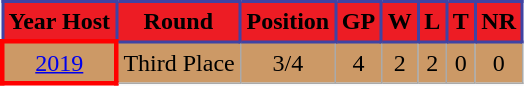<table class="wikitable" style="text-align: center;">
<tr>
<th style="background:#ED1C24;border: 2px solid #3F43A4;"><span>Year Host</span></th>
<th style="background:#ED1C24;border: 2px solid #3F43A4;"><span>Round</span></th>
<th style="background:#ED1C24;border: 2px solid #3F43A4;"><span>Position</span></th>
<th style="background:#ED1C24;border: 2px solid #3F43A4;"><span>GP</span></th>
<th style="background:#ED1C24;border: 2px solid #3F43A4;"><span>W</span></th>
<th style="background:#ED1C24;border: 2px solid #3F43A4;"><span>L</span></th>
<th style="background:#ED1C24;border: 2px solid #3F43A4;"><span>T</span></th>
<th style="background:#ED1C24;border: 2px solid #3F43A4;"><span>NR</span></th>
</tr>
<tr style="background:#cc9966">
<td style="border: 3px solid red"><a href='#'>2019</a> </td>
<td>Third Place</td>
<td>3/4</td>
<td>4</td>
<td>2</td>
<td>2</td>
<td>0</td>
<td>0</td>
</tr>
</table>
